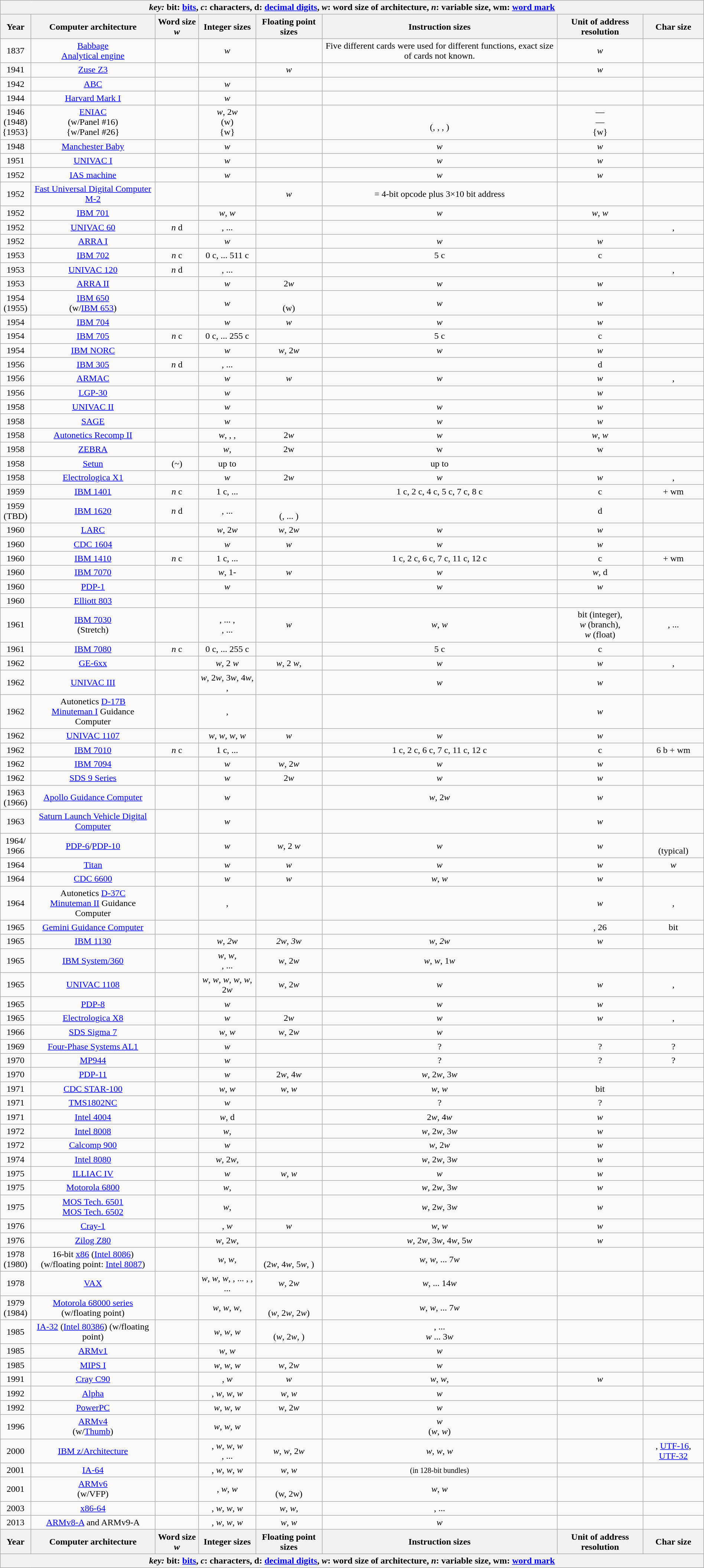<table class="wikitable sortable sort-under" style="margin:auto;">
<tr>
<th colspan=8><em>key:</em> bit: <a href='#'>bits</a>, <em>c</em>: characters, d: <a href='#'>decimal digits</a>, <em>w</em>: word size of architecture, <em>n</em>: variable size, wm: <a href='#'>word mark</a></th>
</tr>
<tr style="text-align:center;">
<th data-sort-type="number">Year</th>
<th>Computer architecture</th>
<th data-sort-type="number">Word size <em>w</em></th>
<th data-sort-type="number">Integer sizes</th>
<th data-sort-type="number">Floating point sizes</th>
<th data-sort-type="number">Instruction sizes</th>
<th>Unit of address resolution</th>
<th data-sort-type="number">Char size</th>
</tr>
<tr style="text-align:center;">
<td>1837</td>
<td><a href='#'>Babbage</a><br><a href='#'>Analytical engine</a></td>
<td></td>
<td><em>w</em></td>
<td></td>
<td>Five different cards were used for different functions, exact size of cards not known.</td>
<td><em>w</em></td>
<td></td>
</tr>
<tr style="text-align:center;">
<td>1941</td>
<td><a href='#'>Zuse Z3</a></td>
<td></td>
<td></td>
<td><em>w</em></td>
<td></td>
<td><em>w</em></td>
<td></td>
</tr>
<tr style="text-align:center;">
<td>1942</td>
<td><a href='#'>ABC</a></td>
<td></td>
<td><em>w</em></td>
<td></td>
<td></td>
<td></td>
<td></td>
</tr>
<tr style="text-align:center;">
<td>1944</td>
<td><a href='#'>Harvard Mark I</a></td>
<td></td>
<td><em>w</em></td>
<td></td>
<td></td>
<td></td>
<td></td>
</tr>
<tr style="text-align:center;">
<td>1946<br>(1948)<br>{1953}</td>
<td><a href='#'>ENIAC</a><br>(w/Panel #16)<br>{w/Panel #26}</td>
<td></td>
<td><em>w</em>, 2<em>w</em><br>(w)<br>{w}</td>
<td></td>
<td><br>(, , , )<br></td>
<td>—<br>—<br>{w}</td>
<td></td>
</tr>
<tr style="text-align:center;">
<td>1948</td>
<td><a href='#'>Manchester Baby</a></td>
<td></td>
<td><em>w</em></td>
<td></td>
<td><em>w</em></td>
<td><em>w</em></td>
<td></td>
</tr>
<tr style="text-align:center;">
<td>1951</td>
<td><a href='#'>UNIVAC I</a></td>
<td></td>
<td><em>w</em></td>
<td></td>
<td><em>w</em></td>
<td><em>w</em></td>
<td></td>
</tr>
<tr style="text-align:center;">
<td>1952</td>
<td><a href='#'>IAS machine</a></td>
<td></td>
<td><em>w</em></td>
<td></td>
<td><em>w</em></td>
<td><em>w</em></td>
<td></td>
</tr>
<tr style="text-align:center;">
<td>1952</td>
<td><a href='#'>Fast Universal Digital Computer M-2</a></td>
<td></td>
<td></td>
<td><em>w</em></td>
<td> = 4-bit opcode plus 3×10 bit address</td>
<td></td>
<td></td>
</tr>
<tr style="text-align:center;">
<td>1952</td>
<td><a href='#'>IBM 701</a></td>
<td></td>
<td><em>w</em>, <em>w</em></td>
<td></td>
<td><em>w</em></td>
<td><em>w</em>, <em>w</em></td>
<td></td>
</tr>
<tr style="text-align:center;">
<td>1952</td>
<td><a href='#'>UNIVAC 60</a></td>
<td><em>n</em> d</td>
<td>, ... </td>
<td></td>
<td></td>
<td></td>
<td>, </td>
</tr>
<tr style="text-align:center;">
<td>1952</td>
<td><a href='#'>ARRA I</a></td>
<td></td>
<td><em>w</em></td>
<td></td>
<td><em>w</em></td>
<td><em>w</em></td>
<td></td>
</tr>
<tr style="text-align:center;">
<td>1953</td>
<td><a href='#'>IBM 702</a></td>
<td><em>n</em> c</td>
<td>0 c, ... 511 c</td>
<td></td>
<td>5 c</td>
<td>c</td>
<td></td>
</tr>
<tr style="text-align:center;">
<td>1953</td>
<td><a href='#'>UNIVAC 120</a></td>
<td><em>n</em> d</td>
<td>, ... </td>
<td></td>
<td></td>
<td></td>
<td>, </td>
</tr>
<tr style="text-align:center;">
<td>1953</td>
<td><a href='#'>ARRA II</a></td>
<td></td>
<td><em>w</em></td>
<td>2<em>w</em></td>
<td><em>w</em></td>
<td><em>w</em></td>
<td></td>
</tr>
<tr style="text-align:center;">
<td>1954<br>(1955)</td>
<td><a href='#'>IBM 650</a><br>(w/<a href='#'>IBM 653</a>)</td>
<td></td>
<td><em>w</em></td>
<td><br>(w)</td>
<td><em>w</em></td>
<td><em>w</em></td>
<td></td>
</tr>
<tr style="text-align:center;">
<td>1954</td>
<td><a href='#'>IBM 704</a></td>
<td></td>
<td><em>w</em></td>
<td><em>w</em></td>
<td><em>w</em></td>
<td><em>w</em></td>
<td></td>
</tr>
<tr style="text-align:center;">
<td>1954</td>
<td><a href='#'>IBM 705</a></td>
<td><em>n</em> c</td>
<td>0 c, ... 255 c</td>
<td></td>
<td>5 c</td>
<td>c</td>
<td></td>
</tr>
<tr style="text-align:center;">
<td>1954</td>
<td><a href='#'>IBM NORC</a></td>
<td></td>
<td><em>w</em></td>
<td><em>w</em>, 2<em>w</em></td>
<td><em>w</em></td>
<td><em>w</em></td>
<td></td>
</tr>
<tr style="text-align:center;">
<td>1956</td>
<td><a href='#'>IBM 305</a></td>
<td><em>n</em> d</td>
<td>, ... </td>
<td></td>
<td></td>
<td>d</td>
<td></td>
</tr>
<tr style="text-align:center;">
<td>1956</td>
<td><a href='#'>ARMAC</a></td>
<td></td>
<td><em>w</em></td>
<td><em>w</em></td>
<td><em>w</em></td>
<td><em>w</em></td>
<td>, </td>
</tr>
<tr style="text-align:center;">
<td>1956</td>
<td><a href='#'>LGP-30</a></td>
<td></td>
<td><em>w</em></td>
<td></td>
<td></td>
<td><em>w</em></td>
<td></td>
</tr>
<tr style="text-align:center;">
<td>1958</td>
<td><a href='#'>UNIVAC II</a></td>
<td></td>
<td><em>w</em></td>
<td></td>
<td><em>w</em></td>
<td><em>w</em></td>
<td></td>
</tr>
<tr style="text-align:center;">
<td>1958</td>
<td><a href='#'>SAGE</a></td>
<td></td>
<td><em>w</em></td>
<td></td>
<td><em>w</em></td>
<td><em>w</em></td>
<td></td>
</tr>
<tr style="text-align:center;">
<td>1958</td>
<td><a href='#'>Autonetics Recomp II</a></td>
<td></td>
<td><em>w</em>, , , </td>
<td>2<em>w</em></td>
<td><em>w</em></td>
<td><em>w</em>, <em>w</em></td>
<td></td>
</tr>
<tr style="text-align:center;">
<td>1958</td>
<td><a href='#'>ZEBRA</a></td>
<td></td>
<td><em>w</em>, </td>
<td>2w</td>
<td>w</td>
<td>w</td>
<td></td>
</tr>
<tr style="text-align:center;">
<td>1958</td>
<td><a href='#'>Setun</a></td>
<td> (~)</td>
<td>up to </td>
<td></td>
<td>up to </td>
<td></td>
<td></td>
</tr>
<tr style="text-align:center;">
<td>1958</td>
<td><a href='#'>Electrologica X1</a></td>
<td></td>
<td><em>w</em></td>
<td>2<em>w</em></td>
<td><em>w</em></td>
<td><em>w</em></td>
<td>, </td>
</tr>
<tr style="text-align:center;">
<td>1959</td>
<td><a href='#'>IBM 1401</a></td>
<td><em>n</em> c</td>
<td>1 c, ...</td>
<td></td>
<td>1 c, 2 c, 4 c, 5 c, 7 c, 8 c</td>
<td>c</td>
<td> + wm</td>
</tr>
<tr style="text-align:center;">
<td>1959<br>(TBD)</td>
<td><a href='#'>IBM 1620</a></td>
<td><em>n</em> d</td>
<td>, ...</td>
<td><br>(, ... )</td>
<td></td>
<td>d</td>
<td></td>
</tr>
<tr style="text-align:center;">
<td>1960</td>
<td><a href='#'>LARC</a></td>
<td></td>
<td><em>w</em>, 2<em>w</em></td>
<td><em>w</em>, 2<em>w</em></td>
<td><em>w</em></td>
<td><em>w</em></td>
<td></td>
</tr>
<tr style="text-align:center;">
<td>1960</td>
<td><a href='#'>CDC 1604</a></td>
<td></td>
<td><em>w</em></td>
<td><em>w</em></td>
<td><em>w</em></td>
<td><em>w</em></td>
<td></td>
</tr>
<tr style="text-align:center;">
<td>1960</td>
<td><a href='#'>IBM 1410</a></td>
<td><em>n</em> c</td>
<td>1 c, ...</td>
<td></td>
<td>1 c, 2 c, 6 c, 7 c, 11 c, 12 c</td>
<td>c</td>
<td> + wm</td>
</tr>
<tr style="text-align:center;">
<td>1960</td>
<td><a href='#'>IBM 7070</a></td>
<td></td>
<td><em>w</em>, 1-</td>
<td><em>w</em></td>
<td><em>w</em></td>
<td><em>w</em>, d</td>
<td></td>
</tr>
<tr style="text-align:center;">
<td>1960</td>
<td><a href='#'>PDP-1</a></td>
<td></td>
<td><em>w</em></td>
<td></td>
<td><em>w</em></td>
<td><em>w</em></td>
<td></td>
</tr>
<tr style="text-align:center;">
<td>1960</td>
<td><a href='#'>Elliott 803</a></td>
<td></td>
<td></td>
<td></td>
<td></td>
<td></td>
<td></td>
</tr>
<tr style="text-align:center;">
<td>1961</td>
<td><a href='#'>IBM 7030</a><br>(Stretch)</td>
<td></td>
<td>, ... ,<br>, ... </td>
<td><em>w</em></td>
<td><em>w</em>, <em>w</em></td>
<td>bit (integer),<br><em>w</em> (branch),<br> <em>w</em> (float)</td>
<td>, ... </td>
</tr>
<tr style="text-align:center;">
<td>1961</td>
<td><a href='#'>IBM 7080</a></td>
<td><em>n</em> c</td>
<td>0 c, ... 255 c</td>
<td></td>
<td>5 c</td>
<td>c</td>
<td></td>
</tr>
<tr style="text-align:center;">
<td>1962</td>
<td><a href='#'>GE-6xx</a></td>
<td></td>
<td><em>w</em>, 2 <em>w</em></td>
<td><em>w</em>, 2 <em>w</em>, </td>
<td><em>w</em></td>
<td><em>w</em></td>
<td>, </td>
</tr>
<tr style="text-align:center;">
<td>1962</td>
<td><a href='#'>UNIVAC III</a></td>
<td></td>
<td><em>w</em>, 2<em>w</em>, 3<em>w</em>, 4<em>w</em>, , </td>
<td></td>
<td><em>w</em></td>
<td><em>w</em></td>
<td></td>
</tr>
<tr style="text-align:center;">
<td>1962</td>
<td>Autonetics <a href='#'>D-17B</a><br><a href='#'>Minuteman I</a> Guidance Computer</td>
<td></td>
<td>, </td>
<td></td>
<td></td>
<td><em>w</em></td>
<td></td>
</tr>
<tr style="text-align:center;">
<td>1962</td>
<td><a href='#'>UNIVAC 1107</a></td>
<td></td>
<td><em>w</em>, <em>w</em>, <em>w</em>, <em>w</em></td>
<td><em>w</em></td>
<td><em>w</em></td>
<td><em>w</em></td>
<td></td>
</tr>
<tr style="text-align:center;">
<td>1962</td>
<td><a href='#'>IBM 7010</a></td>
<td><em>n</em> c</td>
<td>1 c, ...</td>
<td></td>
<td>1 c, 2 c, 6 c, 7 c, 11 c, 12 c</td>
<td>c</td>
<td>6 b + wm</td>
</tr>
<tr style="text-align:center;">
<td>1962</td>
<td><a href='#'>IBM 7094</a></td>
<td></td>
<td><em>w</em></td>
<td><em>w</em>, 2<em>w</em></td>
<td><em>w</em></td>
<td><em>w</em></td>
<td></td>
</tr>
<tr style="text-align:center;">
<td>1962</td>
<td><a href='#'>SDS 9 Series</a></td>
<td></td>
<td><em>w</em></td>
<td>2<em>w</em></td>
<td><em>w</em></td>
<td><em>w</em></td>
<td></td>
</tr>
<tr style="text-align:center;">
<td>1963<br>(1966)</td>
<td><a href='#'>Apollo Guidance Computer</a></td>
<td></td>
<td><em>w</em></td>
<td></td>
<td><em>w</em>, 2<em>w</em></td>
<td><em>w</em></td>
<td></td>
</tr>
<tr style="text-align:center;">
<td>1963</td>
<td><a href='#'>Saturn Launch Vehicle Digital Computer</a></td>
<td></td>
<td><em>w</em></td>
<td></td>
<td></td>
<td><em>w</em></td>
<td></td>
</tr>
<tr style="text-align:center;">
<td>1964/<br>1966</td>
<td><a href='#'>PDP-6</a>/<a href='#'>PDP-10</a></td>
<td></td>
<td><em>w</em></td>
<td><em>w</em>, 2 <em>w</em></td>
<td><em>w</em></td>
<td><em>w</em></td>
<td><br> (typical)<br></td>
</tr>
<tr style="text-align:center;">
<td>1964</td>
<td><a href='#'> Titan</a></td>
<td></td>
<td><em>w</em></td>
<td><em>w</em></td>
<td><em>w</em></td>
<td><em>w</em></td>
<td><em>w</em></td>
</tr>
<tr style="text-align:center;">
<td>1964</td>
<td><a href='#'>CDC 6600</a></td>
<td></td>
<td><em>w</em></td>
<td><em>w</em></td>
<td><em>w</em>, <em>w</em></td>
<td><em>w</em></td>
<td></td>
</tr>
<tr style="text-align:center;">
<td>1964</td>
<td>Autonetics <a href='#'>D-37C</a><br><a href='#'>Minuteman II</a> Guidance Computer</td>
<td></td>
<td>, </td>
<td></td>
<td></td>
<td><em>w</em></td>
<td>, </td>
</tr>
<tr id="IBM360Row" style="text-align:center;">
<td>1965</td>
<td><a href='#'>Gemini Guidance Computer</a></td>
<td></td>
<td></td>
<td></td>
<td></td>
<td>, 26</td>
<td>bit</td>
</tr>
<tr style="text-align:center;">
<td>1965</td>
<td><a href='#'>IBM 1130</a></td>
<td></td>
<td><em>w</em>, <em>2w</em></td>
<td><em>2w</em>, <em>3w</em></td>
<td><em>w</em>, <em>2w</em></td>
<td><em>w</em></td>
<td></td>
</tr>
<tr style="text-align:center;">
<td>1965</td>
<td><a href='#'>IBM System/360</a></td>
<td></td>
<td><em>w</em>, <em>w</em>,<br>, ... </td>
<td><em>w</em>, 2<em>w</em></td>
<td><em>w</em>, <em>w</em>, 1<em>w</em></td>
<td></td>
<td></td>
</tr>
<tr style="text-align:center;">
<td>1965</td>
<td><a href='#'>UNIVAC 1108</a></td>
<td></td>
<td><em>w</em>, <em>w</em>, <em>w</em>, <em>w</em>, <em>w</em>, 2<em>w</em></td>
<td><em>w</em>, 2<em>w</em></td>
<td><em>w</em></td>
<td><em>w</em></td>
<td>, </td>
</tr>
<tr style="text-align:center;">
<td>1965</td>
<td><a href='#'>PDP-8</a></td>
<td></td>
<td><em>w</em></td>
<td></td>
<td><em>w</em></td>
<td><em>w</em></td>
<td> </td>
</tr>
<tr style="text-align:center;">
<td>1965</td>
<td><a href='#'>Electrologica X8</a></td>
<td></td>
<td><em>w</em></td>
<td>2<em>w</em></td>
<td><em>w</em></td>
<td><em>w</em></td>
<td>, </td>
</tr>
<tr style="text-align:center;">
<td>1966</td>
<td><a href='#'>SDS Sigma 7</a></td>
<td></td>
<td><em>w</em>, <em>w</em></td>
<td><em>w</em>, 2<em>w</em></td>
<td><em>w</em></td>
<td></td>
<td></td>
</tr>
<tr style="text-align:center;">
<td>1969</td>
<td><a href='#'>Four-Phase Systems AL1</a></td>
<td></td>
<td><em>w</em></td>
<td></td>
<td>?</td>
<td>?</td>
<td>?</td>
</tr>
<tr style="text-align:center;">
<td>1970</td>
<td><a href='#'>MP944</a></td>
<td></td>
<td><em>w</em></td>
<td></td>
<td>?</td>
<td>?</td>
<td>?</td>
</tr>
<tr style="text-align:center;">
<td>1970</td>
<td><a href='#'>PDP-11</a></td>
<td></td>
<td><em>w</em></td>
<td>2<em>w</em>, 4<em>w</em></td>
<td><em>w</em>, 2<em>w</em>, 3<em>w</em></td>
<td></td>
<td></td>
</tr>
<tr style="text-align:center;">
<td>1971</td>
<td><a href='#'>CDC STAR-100</a></td>
<td></td>
<td><em>w</em>, <em>w</em></td>
<td><em>w</em>, <em>w</em></td>
<td><em>w</em>, <em>w</em></td>
<td>bit</td>
<td></td>
</tr>
<tr style="text-align:center;">
<td>1971</td>
<td><a href='#'>TMS1802NC</a></td>
<td></td>
<td><em>w</em></td>
<td></td>
<td>?</td>
<td>?</td>
<td></td>
</tr>
<tr style="text-align:center;">
<td>1971</td>
<td><a href='#'>Intel 4004</a></td>
<td></td>
<td><em>w</em>, d</td>
<td></td>
<td>2<em>w</em>, 4<em>w</em></td>
<td><em>w</em></td>
<td></td>
</tr>
<tr style="text-align:center;">
<td>1972</td>
<td><a href='#'>Intel 8008</a></td>
<td></td>
<td><em>w</em>, </td>
<td></td>
<td><em>w</em>, 2<em>w</em>, 3<em>w</em></td>
<td><em>w</em></td>
<td></td>
</tr>
<tr style="text-align:center;">
<td>1972</td>
<td><a href='#'>Calcomp 900</a></td>
<td></td>
<td><em>w</em></td>
<td></td>
<td><em>w</em>, 2<em>w</em></td>
<td><em>w</em></td>
<td></td>
</tr>
<tr style="text-align:center;">
<td>1974</td>
<td><a href='#'>Intel 8080</a></td>
<td></td>
<td><em>w</em>, 2<em>w</em>, </td>
<td></td>
<td><em>w</em>, 2<em>w</em>, 3<em>w</em></td>
<td><em>w</em></td>
<td></td>
</tr>
<tr style="text-align:center;">
<td>1975</td>
<td><a href='#'>ILLIAC IV</a></td>
<td></td>
<td><em>w</em></td>
<td><em>w</em>, <em>w</em></td>
<td><em>w</em></td>
<td><em>w</em></td>
<td></td>
</tr>
<tr style="text-align:center;">
<td>1975</td>
<td><a href='#'>Motorola 6800</a></td>
<td></td>
<td><em>w</em>, </td>
<td></td>
<td><em>w</em>, 2<em>w</em>, 3<em>w</em></td>
<td><em>w</em></td>
<td></td>
</tr>
<tr style="text-align:center;">
<td>1975</td>
<td><a href='#'>MOS Tech. 6501</a><br><a href='#'>MOS Tech. 6502</a></td>
<td></td>
<td><em>w</em>, </td>
<td></td>
<td><em>w</em>, 2<em>w</em>, 3<em>w</em></td>
<td><em>w</em></td>
<td></td>
</tr>
<tr style="text-align:center;">
<td>1976</td>
<td><a href='#'>Cray-1</a></td>
<td></td>
<td>, <em>w</em></td>
<td><em>w</em></td>
<td><em>w</em>, <em>w</em></td>
<td><em>w</em></td>
<td></td>
</tr>
<tr style="text-align:center;">
<td>1976</td>
<td><a href='#'>Zilog Z80</a></td>
<td></td>
<td><em>w</em>, 2<em>w</em>, </td>
<td></td>
<td><em>w</em>, 2<em>w</em>, 3<em>w</em>, 4<em>w</em>, 5<em>w</em></td>
<td><em>w</em></td>
<td></td>
</tr>
<tr style="text-align:center;">
<td>1978<br>(1980)</td>
<td>16-bit <a href='#'>x86</a> (<a href='#'>Intel 8086</a>)<br>(w/floating point: <a href='#'>Intel 8087</a>)</td>
<td></td>
<td><em>w</em>, <em>w</em>, </td>
<td><br>(2<em>w</em>, 4<em>w</em>, 5<em>w</em>, )</td>
<td><em>w</em>, <em>w</em>, ... 7<em>w</em></td>
<td></td>
<td></td>
</tr>
<tr style="text-align:center;">
<td>1978</td>
<td><a href='#'>VAX</a></td>
<td></td>
<td><em>w</em>, <em>w</em>, <em>w</em>, , ... , , ... </td>
<td><em>w</em>, 2<em>w</em></td>
<td><em>w</em>, ... 14<em>w</em></td>
<td></td>
<td></td>
</tr>
<tr style="text-align:center;">
<td>1979<br>(1984)</td>
<td><a href='#'>Motorola 68000 series</a><br>(w/floating point)</td>
<td></td>
<td><em>w</em>, <em>w</em>, <em>w</em>, </td>
<td><br>(<em>w</em>, 2<em>w</em>, 2<em>w</em>)</td>
<td><em>w</em>, <em>w</em>, ... 7<em>w</em></td>
<td></td>
<td></td>
</tr>
<tr style="text-align:center;">
<td>1985</td>
<td><a href='#'>IA-32</a> (<a href='#'>Intel 80386</a>) (w/floating point)</td>
<td></td>
<td><em>w</em>, <em>w</em>, <em>w</em></td>
<td><br>(<em>w</em>, 2<em>w</em>, )</td>
<td>, ... <br><em>w</em> ... 3<em>w</em></td>
<td></td>
<td></td>
</tr>
<tr style="text-align:center;">
<td>1985</td>
<td><a href='#'>ARMv1</a></td>
<td></td>
<td><em>w</em>, <em>w</em></td>
<td></td>
<td><em>w</em></td>
<td></td>
<td></td>
</tr>
<tr style="text-align:center;">
<td>1985</td>
<td><a href='#'>MIPS I</a></td>
<td></td>
<td><em>w</em>, <em>w</em>, <em>w</em></td>
<td><em>w</em>, 2<em>w</em></td>
<td><em>w</em></td>
<td></td>
<td></td>
</tr>
<tr style="text-align:center;">
<td>1991</td>
<td><a href='#'>Cray C90</a></td>
<td></td>
<td>, <em>w</em></td>
<td><em>w</em></td>
<td><em>w</em>, <em>w</em>, </td>
<td><em>w</em></td>
<td></td>
</tr>
<tr style="text-align:center;">
<td>1992</td>
<td><a href='#'>Alpha</a></td>
<td></td>
<td>, <em>w</em>, <em>w</em>, <em>w</em></td>
<td><em>w</em>, <em>w</em></td>
<td><em>w</em></td>
<td></td>
<td></td>
</tr>
<tr style="text-align:center;">
<td>1992</td>
<td><a href='#'>PowerPC</a></td>
<td></td>
<td><em>w</em>, <em>w</em>, <em>w</em></td>
<td><em>w</em>, 2<em>w</em></td>
<td><em>w</em></td>
<td></td>
<td></td>
</tr>
<tr style="text-align:center;">
<td>1996</td>
<td><a href='#'>ARMv4</a><br>(w/<a href='#'>Thumb</a>)</td>
<td></td>
<td><em>w</em>, <em>w</em>, <em>w</em></td>
<td></td>
<td><em>w</em><br>(<em>w</em>, <em>w</em>)</td>
<td></td>
<td></td>
</tr>
<tr style="text-align:center;">
<td>2000</td>
<td><a href='#'>IBM z/Architecture</a></td>
<td></td>
<td>, <em>w</em>, <em>w</em>, <em>w</em><br>, ... </td>
<td><em>w</em>, <em>w</em>, 2<em>w</em></td>
<td><em>w</em>, <em>w</em>, <em>w</em></td>
<td></td>
<td>, <a href='#'>UTF-16</a>, <a href='#'>UTF-32</a></td>
</tr>
<tr style="text-align:center;">
<td>2001</td>
<td><a href='#'>IA-64</a></td>
<td></td>
<td>, <em>w</em>, <em>w</em>, <em>w</em></td>
<td><em>w</em>, <em>w</em></td>
<td> <small>(in 128-bit bundles)</small></td>
<td></td>
<td></td>
</tr>
<tr style="text-align:center;">
<td>2001</td>
<td><a href='#'>ARMv6</a><br>(w/VFP)</td>
<td></td>
<td>, <em>w</em>, <em>w</em></td>
<td><br>(w, 2w)</td>
<td><em>w</em>, <em>w</em></td>
<td></td>
<td></td>
</tr>
<tr style="text-align:center;">
<td>2003</td>
<td><a href='#'>x86-64</a></td>
<td></td>
<td>, <em>w</em>, <em>w</em>, <em>w</em></td>
<td><em>w</em>, <em>w</em>, </td>
<td>, ... </td>
<td></td>
<td></td>
</tr>
<tr style="text-align:center;">
<td>2013</td>
<td><a href='#'>ARMv8-A</a> and ARMv9-A</td>
<td></td>
<td>, <em>w</em>, <em>w</em>, <em>w</em></td>
<td><em>w</em>, <em>w</em></td>
<td><em>w</em></td>
<td></td>
<td></td>
</tr>
<tr>
<th data-sort-type="number">Year</th>
<th>Computer architecture</th>
<th data-sort-type="number">Word size <em>w</em></th>
<th data-sort-type="number">Integer sizes</th>
<th data-sort-type="number">Floating point sizes</th>
<th data-sort-type="number">Instruction sizes</th>
<th>Unit of address resolution</th>
<th data-sort-type="number">Char size</th>
</tr>
<tr style="text-align:center;">
<th colspan=8><em>key:</em> bit: <a href='#'>bits</a>, <em>c</em>: characters, d: <a href='#'>decimal digits</a>, <em>w</em>: word size of architecture, <em>n</em>: variable size, wm: <a href='#'>word mark</a></th>
</tr>
</table>
